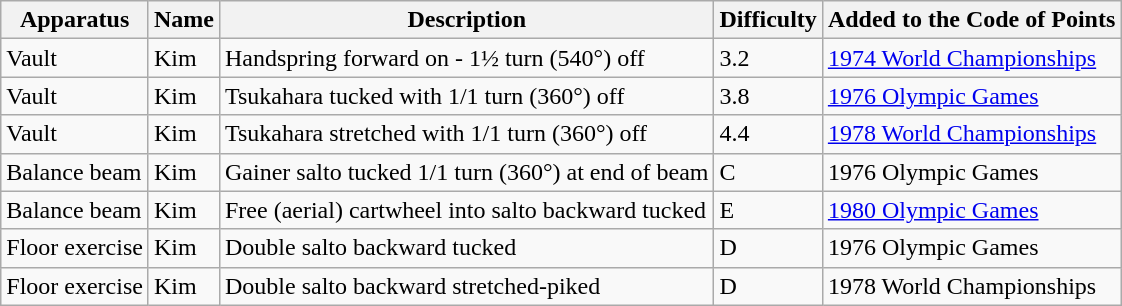<table class="wikitable">
<tr>
<th>Apparatus</th>
<th>Name</th>
<th>Description</th>
<th>Difficulty</th>
<th>Added to the Code of Points</th>
</tr>
<tr>
<td>Vault</td>
<td>Kim</td>
<td>Handspring forward on - 1½ turn (540°) off</td>
<td>3.2</td>
<td><a href='#'>1974 World Championships</a></td>
</tr>
<tr>
<td>Vault</td>
<td>Kim</td>
<td>Tsukahara tucked with 1/1 turn (360°) off</td>
<td>3.8</td>
<td><a href='#'>1976 Olympic Games</a></td>
</tr>
<tr>
<td>Vault</td>
<td>Kim</td>
<td>Tsukahara stretched with 1/1 turn (360°) off</td>
<td>4.4</td>
<td><a href='#'>1978 World Championships</a></td>
</tr>
<tr>
<td>Balance beam</td>
<td>Kim</td>
<td>Gainer salto tucked 1/1 turn (360°) at end of beam</td>
<td>C</td>
<td>1976 Olympic Games</td>
</tr>
<tr>
<td>Balance beam</td>
<td>Kim</td>
<td>Free (aerial) cartwheel into salto backward tucked</td>
<td>E</td>
<td><a href='#'>1980 Olympic Games</a></td>
</tr>
<tr>
<td>Floor exercise</td>
<td>Kim</td>
<td>Double salto backward tucked</td>
<td>D</td>
<td>1976 Olympic Games</td>
</tr>
<tr>
<td>Floor exercise</td>
<td>Kim</td>
<td>Double salto backward stretched-piked</td>
<td>D</td>
<td>1978 World Championships</td>
</tr>
</table>
